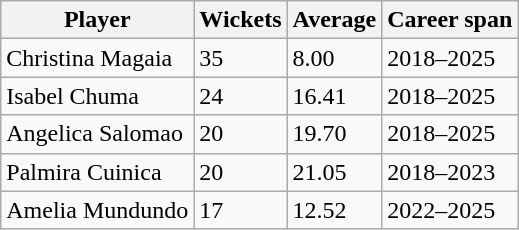<table class="wikitable">
<tr>
<th>Player</th>
<th>Wickets</th>
<th>Average</th>
<th>Career span</th>
</tr>
<tr>
<td>Christina Magaia</td>
<td>35</td>
<td>8.00</td>
<td>2018–2025</td>
</tr>
<tr>
<td>Isabel Chuma</td>
<td>24</td>
<td>16.41</td>
<td>2018–2025</td>
</tr>
<tr>
<td>Angelica Salomao</td>
<td>20</td>
<td>19.70</td>
<td>2018–2025</td>
</tr>
<tr>
<td>Palmira Cuinica</td>
<td>20</td>
<td>21.05</td>
<td>2018–2023</td>
</tr>
<tr>
<td>Amelia Mundundo</td>
<td>17</td>
<td>12.52</td>
<td>2022–2025</td>
</tr>
</table>
